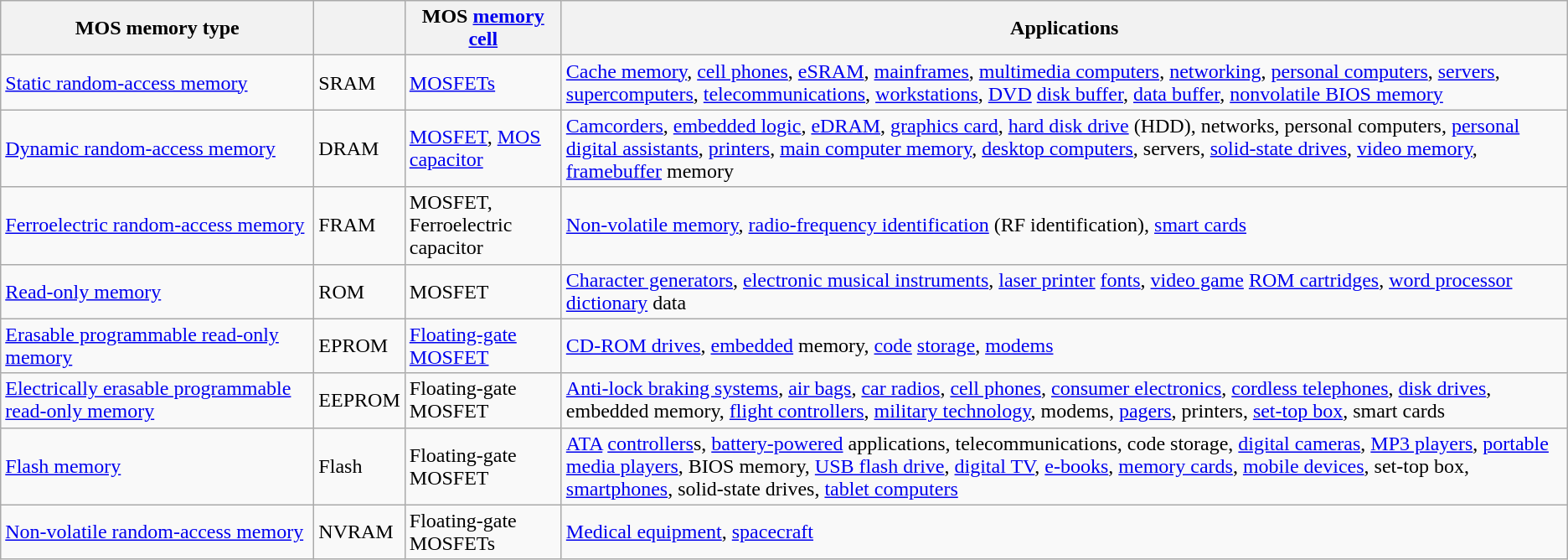<table class="wikitable sortable">
<tr>
<th style="width:20%">MOS memory type</th>
<th></th>
<th style="width:10%">MOS <a href='#'>memory cell</a></th>
<th>Applications</th>
</tr>
<tr>
<td><a href='#'>Static random-access memory</a></td>
<td>SRAM</td>
<td><a href='#'>MOSFETs</a></td>
<td><a href='#'>Cache memory</a>, <a href='#'>cell phones</a>, <a href='#'>eSRAM</a>, <a href='#'>mainframes</a>, <a href='#'>multimedia computers</a>, <a href='#'>networking</a>, <a href='#'>personal computers</a>, <a href='#'>servers</a>, <a href='#'>supercomputers</a>, <a href='#'>telecommunications</a>, <a href='#'>workstations</a>, <a href='#'>DVD</a> <a href='#'>disk buffer</a>,  <a href='#'>data buffer</a>, <a href='#'>nonvolatile BIOS memory</a></td>
</tr>
<tr>
<td><a href='#'>Dynamic random-access memory</a></td>
<td>DRAM</td>
<td><a href='#'>MOSFET</a>, <a href='#'>MOS capacitor</a></td>
<td><a href='#'>Camcorders</a>, <a href='#'>embedded logic</a>, <a href='#'>eDRAM</a>, <a href='#'>graphics card</a>, <a href='#'>hard disk drive</a> (HDD), networks, personal computers, <a href='#'>personal digital assistants</a>, <a href='#'>printers</a>, <a href='#'>main computer memory</a>, <a href='#'>desktop computers</a>, servers, <a href='#'>solid-state drives</a>, <a href='#'>video memory</a>, <a href='#'>framebuffer</a> memory</td>
</tr>
<tr>
<td><a href='#'>Ferroelectric random-access memory</a></td>
<td>FRAM</td>
<td>MOSFET, Ferroelectric capacitor</td>
<td><a href='#'>Non-volatile memory</a>, <a href='#'>radio-frequency identification</a> (RF identification), <a href='#'>smart cards</a></td>
</tr>
<tr>
<td><a href='#'>Read-only memory</a></td>
<td>ROM</td>
<td>MOSFET</td>
<td><a href='#'>Character generators</a>, <a href='#'>electronic musical instruments</a>, <a href='#'>laser printer</a> <a href='#'>fonts</a>, <a href='#'>video game</a> <a href='#'>ROM cartridges</a>, <a href='#'>word processor</a> <a href='#'>dictionary</a> data</td>
</tr>
<tr>
<td><a href='#'>Erasable programmable read-only memory</a></td>
<td>EPROM</td>
<td><a href='#'>Floating-gate MOSFET</a></td>
<td><a href='#'>CD-ROM drives</a>, <a href='#'>embedded</a> memory, <a href='#'>code</a> <a href='#'>storage</a>, <a href='#'>modems</a></td>
</tr>
<tr>
<td><a href='#'>Electrically erasable programmable read-only memory</a></td>
<td>EEPROM</td>
<td>Floating-gate MOSFET</td>
<td><a href='#'>Anti-lock braking systems</a>, <a href='#'>air bags</a>, <a href='#'>car radios</a>, <a href='#'>cell phones</a>, <a href='#'>consumer electronics</a>, <a href='#'>cordless telephones</a>, <a href='#'>disk drives</a>, embedded memory, <a href='#'>flight controllers</a>, <a href='#'>military technology</a>, modems, <a href='#'>pagers</a>, printers, <a href='#'>set-top box</a>, smart cards</td>
</tr>
<tr>
<td><a href='#'>Flash memory</a></td>
<td>Flash</td>
<td>Floating-gate MOSFET</td>
<td><a href='#'>ATA</a> <a href='#'>controllers</a>s, <a href='#'>battery-powered</a> applications, telecommunications, code storage, <a href='#'>digital cameras</a>, <a href='#'>MP3 players</a>, <a href='#'>portable media players</a>, BIOS memory, <a href='#'>USB flash drive</a>, <a href='#'>digital TV</a>, <a href='#'>e-books</a>, <a href='#'>memory cards</a>, <a href='#'>mobile devices</a>, set-top box, <a href='#'>smartphones</a>, solid-state drives, <a href='#'>tablet computers</a></td>
</tr>
<tr>
<td><a href='#'>Non-volatile random-access memory</a></td>
<td>NVRAM</td>
<td>Floating-gate MOSFETs</td>
<td><a href='#'>Medical equipment</a>, <a href='#'>spacecraft</a></td>
</tr>
</table>
